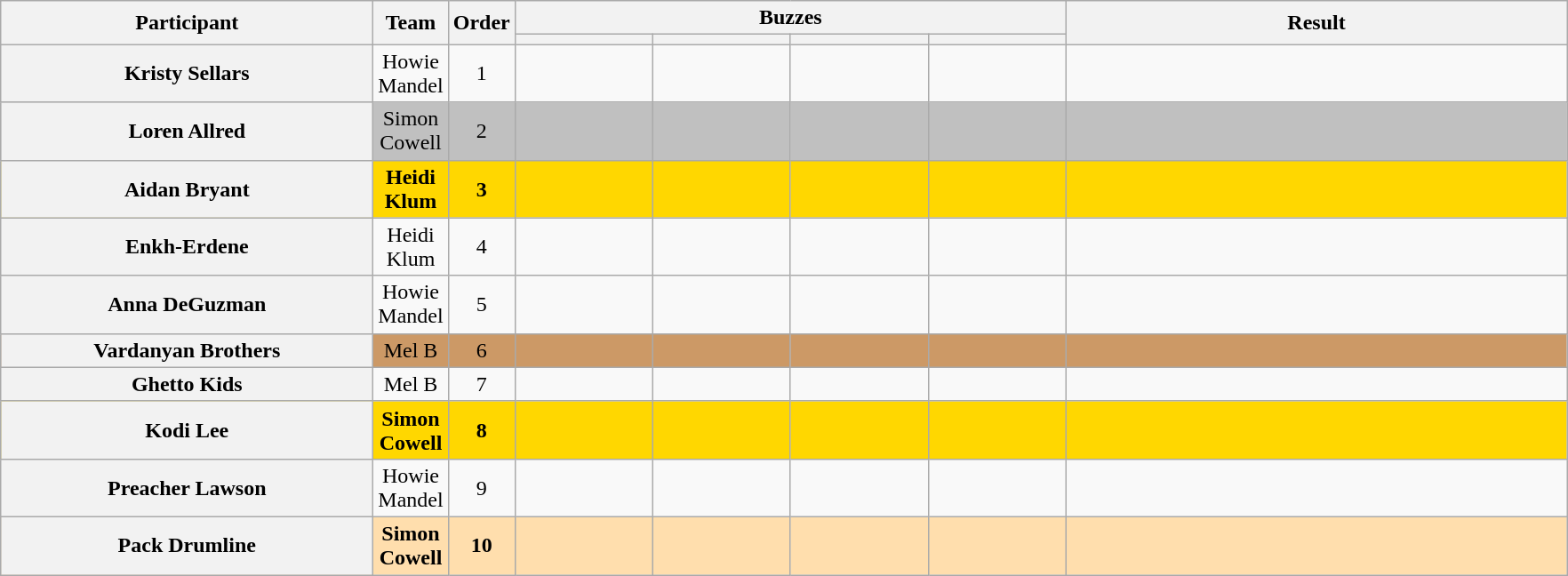<table class="wikitable plainrowheaders sortable" style="text-align:center;">
<tr>
<th scope="col" rowspan="2" class="unsortable" style="width:17em;">Participant</th>
<th scope="col" rowspan="2" style="width:1em;">Team</th>
<th scope="col" rowspan="2" style="width:1em;">Order</th>
<th scope="col" colspan="4" class="unsortable" style="width:24em;">Buzzes</th>
<th scope="col" rowspan="2" style="width:23em;">Result</th>
</tr>
<tr>
<th scope="col" class="unsortable" style="width:6em;"></th>
<th scope="col" class="unsortable" style="width:6em;"></th>
<th scope="col" class="unsortable" style="width:6em;"></th>
<th scope="col" class="unsortable" style="width:6em;"></th>
</tr>
<tr>
<th scope="row">Kristy Sellars</th>
<td>Howie Mandel</td>
<td>1</td>
<td style="text-align:center;"></td>
<td style="text-align:center;"></td>
<td style="text-align:center;"></td>
<td style="text-align:center;"></td>
<td></td>
</tr>
<tr style="background:silver">
<th scope="row">Loren Allred</th>
<td>Simon Cowell</td>
<td>2</td>
<td style="text-align:center;"></td>
<td style="text-align:center;"></td>
<td style="text-align:center;"></td>
<td style="text-align:center;"></td>
<td></td>
</tr>
<tr style="background:gold">
<th scope="row"><strong>Aidan Bryant</strong></th>
<td><strong>Heidi Klum</strong></td>
<td><strong>3</strong></td>
<td style="text-align:center;"></td>
<td style="text-align:center;"></td>
<td style="text-align:center;"></td>
<td style="text-align:center;"></td>
<td><strong></strong></td>
</tr>
<tr>
<th scope="row">Enkh-Erdene</th>
<td>Heidi Klum</td>
<td>4</td>
<td style="text-align:center;"></td>
<td style="text-align:center;"></td>
<td style="text-align:center;"></td>
<td style="text-align:center;"></td>
<td></td>
</tr>
<tr>
<th scope="row">Anna DeGuzman</th>
<td>Howie Mandel</td>
<td>5</td>
<td style="text-align:center;"></td>
<td style="text-align:center;"></td>
<td style="text-align:center;"></td>
<td style="text-align:center;"></td>
<td></td>
</tr>
<tr style="background:#c96">
<th scope="row">Vardanyan Brothers</th>
<td>Mel B</td>
<td>6</td>
<td style="text-align:center;"></td>
<td style="text-align:center;"></td>
<td style="text-align:center;"></td>
<td style="text-align:center;"></td>
<td></td>
</tr>
<tr>
<th scope="row">Ghetto Kids</th>
<td>Mel B</td>
<td>7</td>
<td style="text-align:center;"></td>
<td style="text-align:center;"></td>
<td style="text-align:center;"></td>
<td style="text-align:center;"></td>
<td></td>
</tr>
<tr style="background:gold">
<th scope="row"><strong>Kodi Lee</strong></th>
<td><strong>Simon Cowell</strong></td>
<td><strong>8</strong></td>
<td style="text-align:center;"></td>
<td style="text-align:center;"></td>
<td style="text-align:center;"></td>
<td style="text-align:center;"></td>
<td><strong></strong></td>
</tr>
<tr>
<th scope="row">Preacher Lawson</th>
<td>Howie Mandel</td>
<td>9</td>
<td style="text-align:center;"></td>
<td style="text-align:center;"></td>
<td style="text-align:center;"></td>
<td style="text-align:center;"></td>
<td></td>
</tr>
<tr style="background:navajowhite">
<th scope="row"><strong>Pack Drumline</strong></th>
<td><strong>Simon Cowell</strong></td>
<td><strong>10</strong></td>
<td style="text-align:center;"></td>
<td style="text-align:center;"></td>
<td style="text-align:center;"></td>
<td style="text-align:center;"></td>
<td><strong></strong></td>
</tr>
</table>
